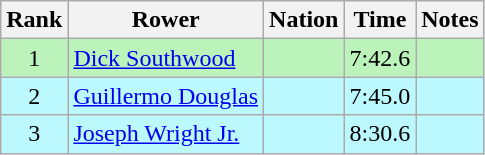<table class="wikitable sortable" style="text-align:center">
<tr>
<th>Rank</th>
<th>Rower</th>
<th>Nation</th>
<th>Time</th>
<th>Notes</th>
</tr>
<tr bgcolor=bbf3bb>
<td>1</td>
<td align=left><a href='#'>Dick Southwood</a></td>
<td align=left></td>
<td>7:42.6</td>
<td></td>
</tr>
<tr bgcolor=bbf9ff>
<td>2</td>
<td align=left><a href='#'>Guillermo Douglas</a></td>
<td align=left></td>
<td>7:45.0</td>
<td></td>
</tr>
<tr bgcolor=bbf9ff>
<td>3</td>
<td align=left><a href='#'>Joseph Wright Jr.</a></td>
<td align=left></td>
<td>8:30.6</td>
<td></td>
</tr>
</table>
